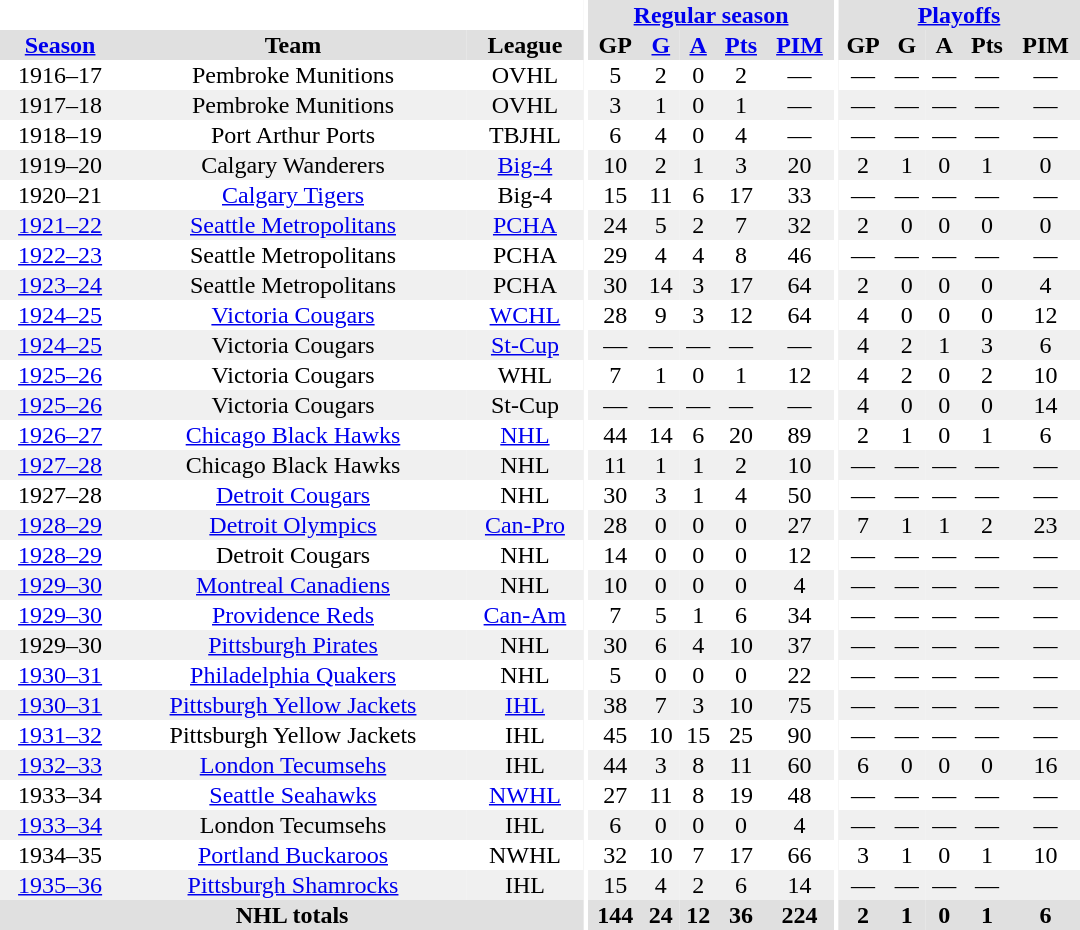<table border="0" cellpadding="1" cellspacing="0" style="text-align:center; width:45em">
<tr bgcolor="#e0e0e0">
<th colspan="3" bgcolor="#ffffff"></th>
<th rowspan="100" bgcolor="#ffffff"></th>
<th colspan="5"><a href='#'>Regular season</a></th>
<th rowspan="100" bgcolor="#ffffff"></th>
<th colspan="5"><a href='#'>Playoffs</a></th>
</tr>
<tr bgcolor="#e0e0e0">
<th><a href='#'>Season</a></th>
<th>Team</th>
<th>League</th>
<th>GP</th>
<th><a href='#'>G</a></th>
<th><a href='#'>A</a></th>
<th><a href='#'>Pts</a></th>
<th><a href='#'>PIM</a></th>
<th>GP</th>
<th>G</th>
<th>A</th>
<th>Pts</th>
<th>PIM</th>
</tr>
<tr>
<td>1916–17</td>
<td>Pembroke Munitions</td>
<td>OVHL</td>
<td>5</td>
<td>2</td>
<td>0</td>
<td>2</td>
<td>—</td>
<td>—</td>
<td>—</td>
<td>—</td>
<td>—</td>
<td>—</td>
</tr>
<tr bgcolor="#f0f0f0">
<td>1917–18</td>
<td>Pembroke Munitions</td>
<td>OVHL</td>
<td>3</td>
<td>1</td>
<td>0</td>
<td>1</td>
<td>—</td>
<td>—</td>
<td>—</td>
<td>—</td>
<td>—</td>
<td>—</td>
</tr>
<tr>
<td>1918–19</td>
<td>Port Arthur Ports</td>
<td>TBJHL</td>
<td>6</td>
<td>4</td>
<td>0</td>
<td>4</td>
<td>—</td>
<td>—</td>
<td>—</td>
<td>—</td>
<td>—</td>
<td>—</td>
</tr>
<tr bgcolor="#f0f0f0">
<td>1919–20</td>
<td>Calgary Wanderers</td>
<td><a href='#'>Big-4</a></td>
<td>10</td>
<td>2</td>
<td>1</td>
<td>3</td>
<td>20</td>
<td>2</td>
<td>1</td>
<td>0</td>
<td>1</td>
<td>0</td>
</tr>
<tr>
<td>1920–21</td>
<td><a href='#'>Calgary Tigers</a></td>
<td>Big-4</td>
<td>15</td>
<td>11</td>
<td>6</td>
<td>17</td>
<td>33</td>
<td>—</td>
<td>—</td>
<td>—</td>
<td>—</td>
<td>—</td>
</tr>
<tr bgcolor="#f0f0f0">
<td><a href='#'>1921–22</a></td>
<td><a href='#'>Seattle Metropolitans</a></td>
<td><a href='#'>PCHA</a></td>
<td>24</td>
<td>5</td>
<td>2</td>
<td>7</td>
<td>32</td>
<td>2</td>
<td>0</td>
<td>0</td>
<td>0</td>
<td>0</td>
</tr>
<tr>
<td><a href='#'>1922–23</a></td>
<td>Seattle Metropolitans</td>
<td>PCHA</td>
<td>29</td>
<td>4</td>
<td>4</td>
<td>8</td>
<td>46</td>
<td>—</td>
<td>—</td>
<td>—</td>
<td>—</td>
<td>—</td>
</tr>
<tr bgcolor="#f0f0f0">
<td><a href='#'>1923–24</a></td>
<td>Seattle Metropolitans</td>
<td>PCHA</td>
<td>30</td>
<td>14</td>
<td>3</td>
<td>17</td>
<td>64</td>
<td>2</td>
<td>0</td>
<td>0</td>
<td>0</td>
<td>4</td>
</tr>
<tr>
<td><a href='#'>1924–25</a></td>
<td><a href='#'>Victoria Cougars</a></td>
<td><a href='#'>WCHL</a></td>
<td>28</td>
<td>9</td>
<td>3</td>
<td>12</td>
<td>64</td>
<td>4</td>
<td>0</td>
<td>0</td>
<td>0</td>
<td>12</td>
</tr>
<tr bgcolor="#f0f0f0">
<td><a href='#'>1924–25</a></td>
<td>Victoria Cougars</td>
<td><a href='#'>St-Cup</a></td>
<td>—</td>
<td>—</td>
<td>—</td>
<td>—</td>
<td>—</td>
<td>4</td>
<td>2</td>
<td>1</td>
<td>3</td>
<td>6</td>
</tr>
<tr>
<td><a href='#'>1925–26</a></td>
<td>Victoria Cougars</td>
<td>WHL</td>
<td>7</td>
<td>1</td>
<td>0</td>
<td>1</td>
<td>12</td>
<td>4</td>
<td>2</td>
<td>0</td>
<td>2</td>
<td>10</td>
</tr>
<tr bgcolor="#f0f0f0">
<td><a href='#'>1925–26</a></td>
<td>Victoria Cougars</td>
<td>St-Cup</td>
<td>—</td>
<td>—</td>
<td>—</td>
<td>—</td>
<td>—</td>
<td>4</td>
<td>0</td>
<td>0</td>
<td>0</td>
<td>14</td>
</tr>
<tr>
<td><a href='#'>1926–27</a></td>
<td><a href='#'>Chicago Black Hawks</a></td>
<td><a href='#'>NHL</a></td>
<td>44</td>
<td>14</td>
<td>6</td>
<td>20</td>
<td>89</td>
<td>2</td>
<td>1</td>
<td>0</td>
<td>1</td>
<td>6</td>
</tr>
<tr bgcolor="#f0f0f0">
<td><a href='#'>1927–28</a></td>
<td>Chicago Black Hawks</td>
<td>NHL</td>
<td>11</td>
<td>1</td>
<td>1</td>
<td>2</td>
<td>10</td>
<td>—</td>
<td>—</td>
<td>—</td>
<td>—</td>
<td>—</td>
</tr>
<tr>
<td>1927–28</td>
<td><a href='#'>Detroit Cougars</a></td>
<td>NHL</td>
<td>30</td>
<td>3</td>
<td>1</td>
<td>4</td>
<td>50</td>
<td>—</td>
<td>—</td>
<td>—</td>
<td>—</td>
<td>—</td>
</tr>
<tr bgcolor="#f0f0f0">
<td><a href='#'>1928–29</a></td>
<td><a href='#'>Detroit Olympics</a></td>
<td><a href='#'>Can-Pro</a></td>
<td>28</td>
<td>0</td>
<td>0</td>
<td>0</td>
<td>27</td>
<td>7</td>
<td>1</td>
<td>1</td>
<td>2</td>
<td>23</td>
</tr>
<tr>
<td><a href='#'>1928–29</a></td>
<td>Detroit Cougars</td>
<td>NHL</td>
<td>14</td>
<td>0</td>
<td>0</td>
<td>0</td>
<td>12</td>
<td>—</td>
<td>—</td>
<td>—</td>
<td>—</td>
<td>—</td>
</tr>
<tr bgcolor="#f0f0f0">
<td><a href='#'>1929–30</a></td>
<td><a href='#'>Montreal Canadiens</a></td>
<td>NHL</td>
<td>10</td>
<td>0</td>
<td>0</td>
<td>0</td>
<td>4</td>
<td>—</td>
<td>—</td>
<td>—</td>
<td>—</td>
<td>—</td>
</tr>
<tr>
<td><a href='#'>1929–30</a></td>
<td><a href='#'>Providence Reds</a></td>
<td><a href='#'>Can-Am</a></td>
<td>7</td>
<td>5</td>
<td>1</td>
<td>6</td>
<td>34</td>
<td>—</td>
<td>—</td>
<td>—</td>
<td>—</td>
<td>—</td>
</tr>
<tr bgcolor="#f0f0f0">
<td>1929–30</td>
<td><a href='#'>Pittsburgh Pirates</a></td>
<td>NHL</td>
<td>30</td>
<td>6</td>
<td>4</td>
<td>10</td>
<td>37</td>
<td>—</td>
<td>—</td>
<td>—</td>
<td>—</td>
<td>—</td>
</tr>
<tr>
<td><a href='#'>1930–31</a></td>
<td><a href='#'>Philadelphia Quakers</a></td>
<td>NHL</td>
<td>5</td>
<td>0</td>
<td>0</td>
<td>0</td>
<td>22</td>
<td>—</td>
<td>—</td>
<td>—</td>
<td>—</td>
<td>—</td>
</tr>
<tr bgcolor="#f0f0f0">
<td><a href='#'>1930–31</a></td>
<td><a href='#'>Pittsburgh Yellow Jackets</a></td>
<td><a href='#'>IHL</a></td>
<td>38</td>
<td>7</td>
<td>3</td>
<td>10</td>
<td>75</td>
<td>—</td>
<td>—</td>
<td>—</td>
<td>—</td>
<td>—</td>
</tr>
<tr>
<td><a href='#'>1931–32</a></td>
<td>Pittsburgh Yellow Jackets</td>
<td>IHL</td>
<td>45</td>
<td>10</td>
<td>15</td>
<td>25</td>
<td>90</td>
<td>—</td>
<td>—</td>
<td>—</td>
<td>—</td>
<td>—</td>
</tr>
<tr bgcolor="#f0f0f0">
<td><a href='#'>1932–33</a></td>
<td><a href='#'>London Tecumsehs</a></td>
<td>IHL</td>
<td>44</td>
<td>3</td>
<td>8</td>
<td>11</td>
<td>60</td>
<td>6</td>
<td>0</td>
<td>0</td>
<td>0</td>
<td>16</td>
</tr>
<tr>
<td>1933–34</td>
<td><a href='#'>Seattle Seahawks</a></td>
<td><a href='#'>NWHL</a></td>
<td>27</td>
<td>11</td>
<td>8</td>
<td>19</td>
<td>48</td>
<td>—</td>
<td>—</td>
<td>—</td>
<td>—</td>
<td>—</td>
</tr>
<tr bgcolor="#f0f0f0">
<td><a href='#'>1933–34</a></td>
<td>London Tecumsehs</td>
<td>IHL</td>
<td>6</td>
<td>0</td>
<td>0</td>
<td>0</td>
<td>4</td>
<td>—</td>
<td>—</td>
<td>—</td>
<td>—</td>
<td>—</td>
</tr>
<tr>
<td>1934–35</td>
<td><a href='#'>Portland Buckaroos</a></td>
<td>NWHL</td>
<td>32</td>
<td>10</td>
<td>7</td>
<td>17</td>
<td>66</td>
<td>3</td>
<td>1</td>
<td>0</td>
<td>1</td>
<td>10</td>
</tr>
<tr bgcolor="#f0f0f0">
<td><a href='#'>1935–36</a></td>
<td><a href='#'>Pittsburgh Shamrocks</a></td>
<td>IHL</td>
<td>15</td>
<td>4</td>
<td>2</td>
<td>6</td>
<td>14</td>
<td>—</td>
<td>—</td>
<td>—</td>
<td>—</td>
<td —></td>
</tr>
<tr bgcolor="#e0e0e0">
<th colspan="3">NHL totals</th>
<th>144</th>
<th>24</th>
<th>12</th>
<th>36</th>
<th>224</th>
<th>2</th>
<th>1</th>
<th>0</th>
<th>1</th>
<th>6</th>
</tr>
</table>
